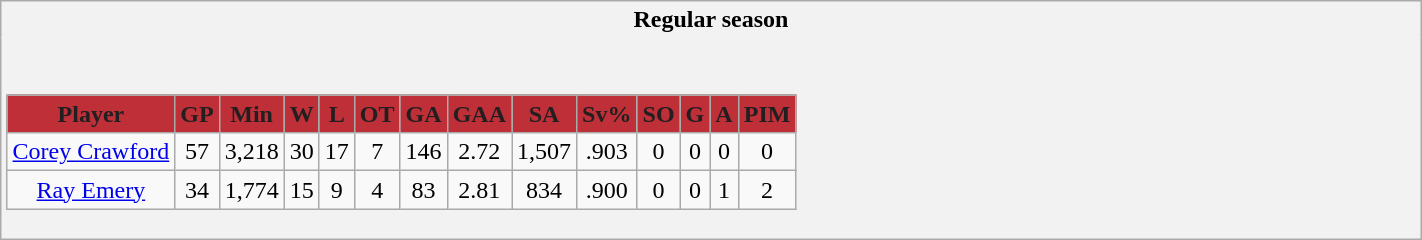<table class="wikitable" style="border: 1px solid #aaa;" width="75%">
<tr>
<th style="border: 0;">Regular season</th>
</tr>
<tr>
<td style="background: #f2f2f2; border: 0; text-align: center;"><br><table class="wikitable">
<tr align="center" bgcolor="#dddddd">
<th style="background:#BF2F38; color:#231F20;">Player</th>
<th style="background:#BF2F38; color:#231F20;">GP</th>
<th style="background:#BF2F38; color:#231F20;">Min</th>
<th style="background:#BF2F38; color:#231F20;">W</th>
<th style="background:#BF2F38; color:#231F20;">L</th>
<th style="background:#BF2F38; color:#231F20;">OT</th>
<th style="background:#BF2F38; color:#231F20;">GA</th>
<th style="background:#BF2F38; color:#231F20;">GAA</th>
<th style="background:#BF2F38; color:#231F20;">SA</th>
<th style="background:#BF2F38; color:#231F20;">Sv%</th>
<th style="background:#BF2F38; color:#231F20;">SO</th>
<th style="background:#BF2F38; color:#231F20;">G</th>
<th style="background:#BF2F38; color:#231F20;">A</th>
<th style="background:#BF2F38; color:#231F20;">PIM</th>
</tr>
<tr>
<td><a href='#'>Corey Crawford</a></td>
<td>57</td>
<td>3,218</td>
<td>30</td>
<td>17</td>
<td>7</td>
<td>146</td>
<td>2.72</td>
<td>1,507</td>
<td>.903</td>
<td>0</td>
<td>0</td>
<td>0</td>
<td>0</td>
</tr>
<tr>
<td><a href='#'>Ray Emery</a></td>
<td>34</td>
<td>1,774</td>
<td>15</td>
<td>9</td>
<td>4</td>
<td>83</td>
<td>2.81</td>
<td>834</td>
<td>.900</td>
<td>0</td>
<td>0</td>
<td>1</td>
<td>2</td>
</tr>
</table>
</td>
</tr>
</table>
